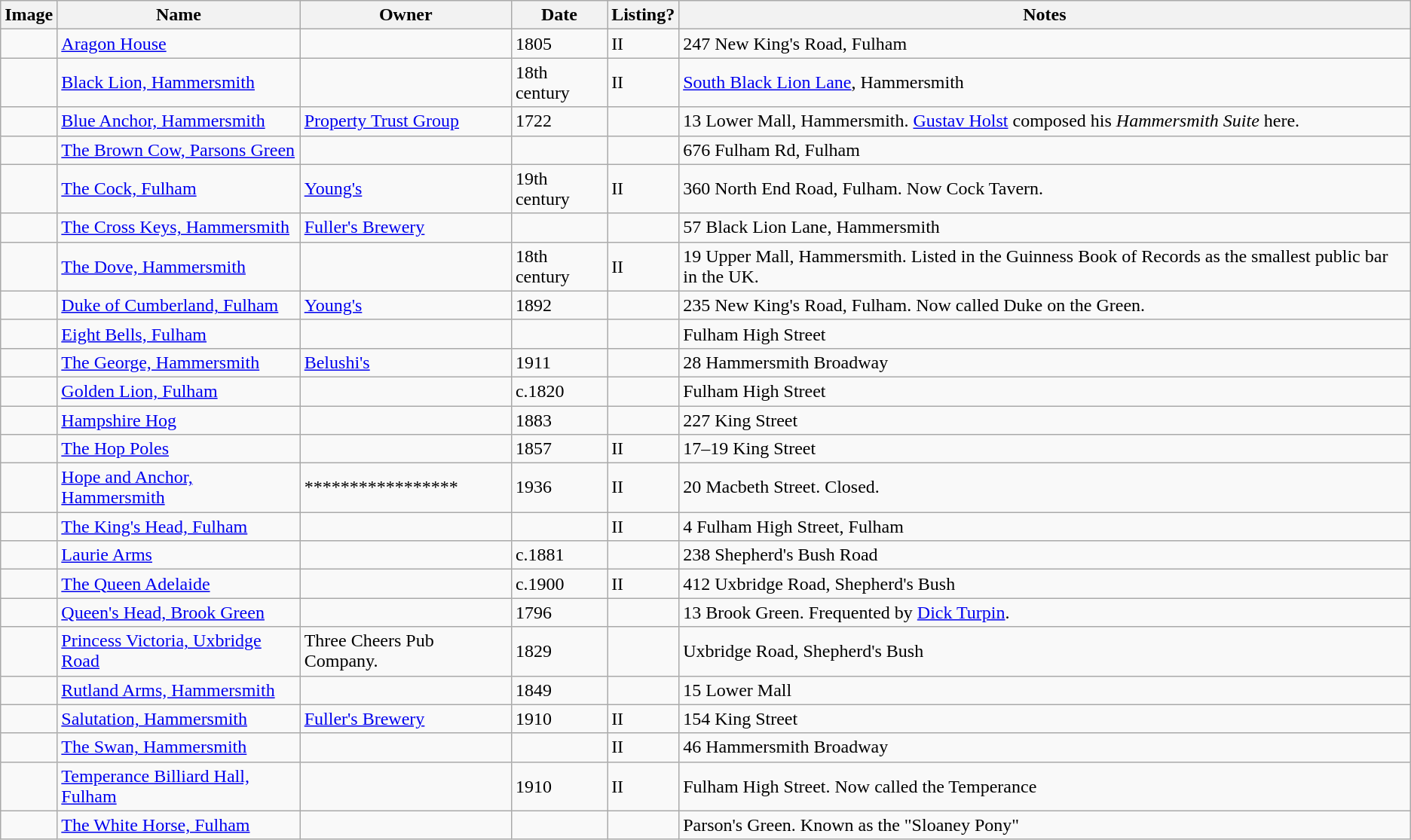<table class="wikitable sortable">
<tr>
<th>Image</th>
<th>Name</th>
<th>Owner</th>
<th>Date</th>
<th>Listing?</th>
<th>Notes</th>
</tr>
<tr>
<td></td>
<td><a href='#'>Aragon House</a></td>
<td></td>
<td>1805</td>
<td>II</td>
<td>247 New King's Road, Fulham</td>
</tr>
<tr>
<td></td>
<td><a href='#'>Black Lion, Hammersmith</a></td>
<td></td>
<td>18th century</td>
<td>II</td>
<td><a href='#'>South Black Lion Lane</a>, Hammersmith</td>
</tr>
<tr>
<td></td>
<td><a href='#'>Blue Anchor, Hammersmith</a></td>
<td><a href='#'>Property Trust Group</a></td>
<td>1722</td>
<td></td>
<td>13 Lower Mall, Hammersmith. <a href='#'>Gustav Holst</a>  composed his <em>Hammersmith Suite</em> here.</td>
</tr>
<tr>
<td></td>
<td><a href='#'>The Brown Cow, Parsons Green</a></td>
<td></td>
<td></td>
<td></td>
<td>676 Fulham Rd, Fulham</td>
</tr>
<tr>
<td></td>
<td><a href='#'>The Cock, Fulham</a></td>
<td><a href='#'>Young's</a></td>
<td>19th century</td>
<td>II</td>
<td>360 North End Road, Fulham. Now Cock Tavern.</td>
</tr>
<tr>
<td></td>
<td><a href='#'>The Cross Keys, Hammersmith</a></td>
<td><a href='#'>Fuller's Brewery</a></td>
<td></td>
<td></td>
<td>57 Black Lion Lane, Hammersmith</td>
</tr>
<tr>
<td></td>
<td><a href='#'>The Dove, Hammersmith</a></td>
<td></td>
<td>18th century</td>
<td>II</td>
<td>19 Upper Mall, Hammersmith. Listed in the Guinness Book of Records as the smallest public bar in the UK.</td>
</tr>
<tr>
<td></td>
<td><a href='#'>Duke of Cumberland, Fulham</a></td>
<td><a href='#'>Young's</a></td>
<td>1892</td>
<td></td>
<td>235 New King's Road, Fulham. Now called Duke on the Green.</td>
</tr>
<tr>
<td></td>
<td><a href='#'>Eight Bells, Fulham</a></td>
<td></td>
<td></td>
<td></td>
<td>Fulham High Street</td>
</tr>
<tr>
<td></td>
<td><a href='#'>The George, Hammersmith</a></td>
<td><a href='#'>Belushi's</a></td>
<td>1911</td>
<td></td>
<td>28 Hammersmith Broadway</td>
</tr>
<tr>
<td></td>
<td><a href='#'>Golden Lion, Fulham</a></td>
<td></td>
<td>c.1820</td>
<td></td>
<td>Fulham High Street</td>
</tr>
<tr>
<td></td>
<td><a href='#'>Hampshire Hog</a></td>
<td></td>
<td>1883</td>
<td></td>
<td>227 King Street</td>
</tr>
<tr>
<td></td>
<td><a href='#'>The Hop Poles</a></td>
<td></td>
<td>1857</td>
<td>II</td>
<td>17–19 King Street</td>
</tr>
<tr>
<td></td>
<td><a href='#'>Hope and Anchor, Hammersmith</a></td>
<td>*****************</td>
<td>1936</td>
<td>II</td>
<td>20 Macbeth Street. Closed.</td>
</tr>
<tr>
<td></td>
<td><a href='#'>The King's Head, Fulham</a></td>
<td></td>
<td></td>
<td>II</td>
<td>4 Fulham High Street, Fulham</td>
</tr>
<tr>
<td></td>
<td><a href='#'>Laurie Arms</a></td>
<td></td>
<td>c.1881</td>
<td></td>
<td>238 Shepherd's Bush Road</td>
</tr>
<tr>
<td></td>
<td><a href='#'>The Queen Adelaide</a></td>
<td></td>
<td>c.1900</td>
<td>II</td>
<td>412 Uxbridge Road, Shepherd's Bush</td>
</tr>
<tr>
<td></td>
<td><a href='#'>Queen's Head, Brook Green</a></td>
<td></td>
<td>1796</td>
<td></td>
<td>13 Brook Green. Frequented by <a href='#'>Dick Turpin</a>.</td>
</tr>
<tr>
<td></td>
<td><a href='#'>Princess Victoria, Uxbridge Road</a></td>
<td>Three Cheers Pub Company.</td>
<td>1829</td>
<td></td>
<td>Uxbridge Road, Shepherd's Bush</td>
</tr>
<tr>
<td></td>
<td><a href='#'>Rutland Arms, Hammersmith</a></td>
<td></td>
<td>1849</td>
<td></td>
<td>15 Lower Mall</td>
</tr>
<tr>
<td></td>
<td><a href='#'>Salutation, Hammersmith</a></td>
<td><a href='#'>Fuller's Brewery</a></td>
<td>1910</td>
<td>II</td>
<td>154 King Street</td>
</tr>
<tr>
<td></td>
<td><a href='#'>The Swan, Hammersmith</a></td>
<td></td>
<td></td>
<td>II</td>
<td>46 Hammersmith Broadway</td>
</tr>
<tr>
<td></td>
<td><a href='#'>Temperance Billiard Hall, Fulham</a></td>
<td></td>
<td>1910</td>
<td>II</td>
<td>Fulham High Street. Now called the Temperance</td>
</tr>
<tr>
<td></td>
<td><a href='#'>The White Horse, Fulham</a></td>
<td></td>
<td></td>
<td></td>
<td>Parson's Green. Known as the "Sloaney Pony"</td>
</tr>
</table>
